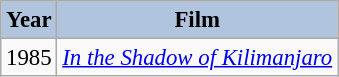<table class="wikitable" style="font-size:95%;">
<tr>
<th style="background:#B0C4DE;">Year</th>
<th style="background:#B0C4DE;">Film</th>
</tr>
<tr>
<td>1985</td>
<td><em><a href='#'>In the Shadow of Kilimanjaro</a></em></td>
</tr>
</table>
